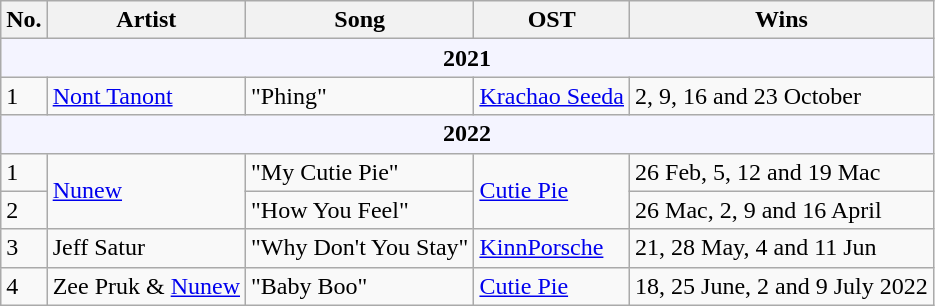<table class="wikitable">
<tr>
<th>No.</th>
<th>Artist</th>
<th>Song</th>
<th>OST</th>
<th>Wins</th>
</tr>
<tr>
<td colspan="5"  style="text-align:center; background:#f4f4ff;"><strong>2021</strong></td>
</tr>
<tr>
<td>1</td>
<td><a href='#'>Nont Tanont</a></td>
<td>"Phing"</td>
<td><a href='#'>Krachao Seeda</a></td>
<td>2, 9, 16 and 23 October</td>
</tr>
<tr>
<td colspan="5"  style="text-align:center; background:#f4f4ff;"><strong>2022</strong></td>
</tr>
<tr>
<td>1</td>
<td rowspan="2"><a href='#'>Nunew</a></td>
<td>"My Cutie Pie"</td>
<td rowspan="2"><a href='#'>Cutie Pie</a></td>
<td>26 Feb, 5, 12 and 19 Mac</td>
</tr>
<tr>
<td>2</td>
<td>"How You Feel"</td>
<td>26 Mac, 2, 9 and 16 April</td>
</tr>
<tr>
<td>3</td>
<td>Jeff Satur</td>
<td>"Why Don't You Stay"</td>
<td><a href='#'>KinnPorsche</a></td>
<td>21, 28 May, 4 and 11 Jun</td>
</tr>
<tr>
<td>4</td>
<td>Zee Pruk & <a href='#'>Nunew</a></td>
<td>"Baby Boo"</td>
<td><a href='#'>Cutie Pie</a></td>
<td>18, 25 June, 2 and 9 July 2022</td>
</tr>
</table>
